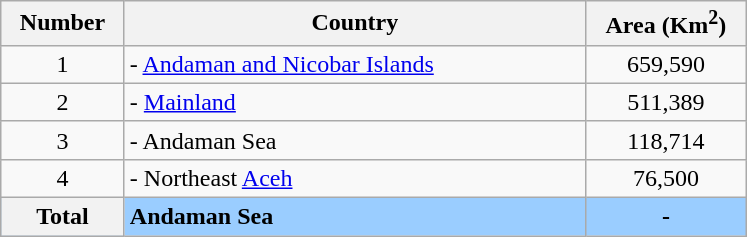<table class="wikitable" style="font-size:100%">
<tr>
<th width=75>Number</th>
<th width=300>Country</th>
<th width=100>Area (Km<sup>2</sup>)</th>
</tr>
<tr>
<td align=center>1</td>
<td><strong></strong> - <a href='#'>Andaman and Nicobar Islands</a></td>
<td align=center>659,590</td>
</tr>
<tr>
<td align=center>2</td>
<td><strong></strong> - <a href='#'>Mainland</a></td>
<td align=center>511,389</td>
</tr>
<tr>
<td align=center>3</td>
<td><strong></strong> - Andaman Sea</td>
<td align=center>118,714</td>
</tr>
<tr>
<td align=center>4</td>
<td><strong></strong> - Northeast <a href='#'>Aceh</a></td>
<td align=center>76,500</td>
</tr>
<tr style="background:#9acdff;">
<th>Total</th>
<td><strong>Andaman Sea</strong></td>
<td align=center><strong>-</strong></td>
</tr>
</table>
